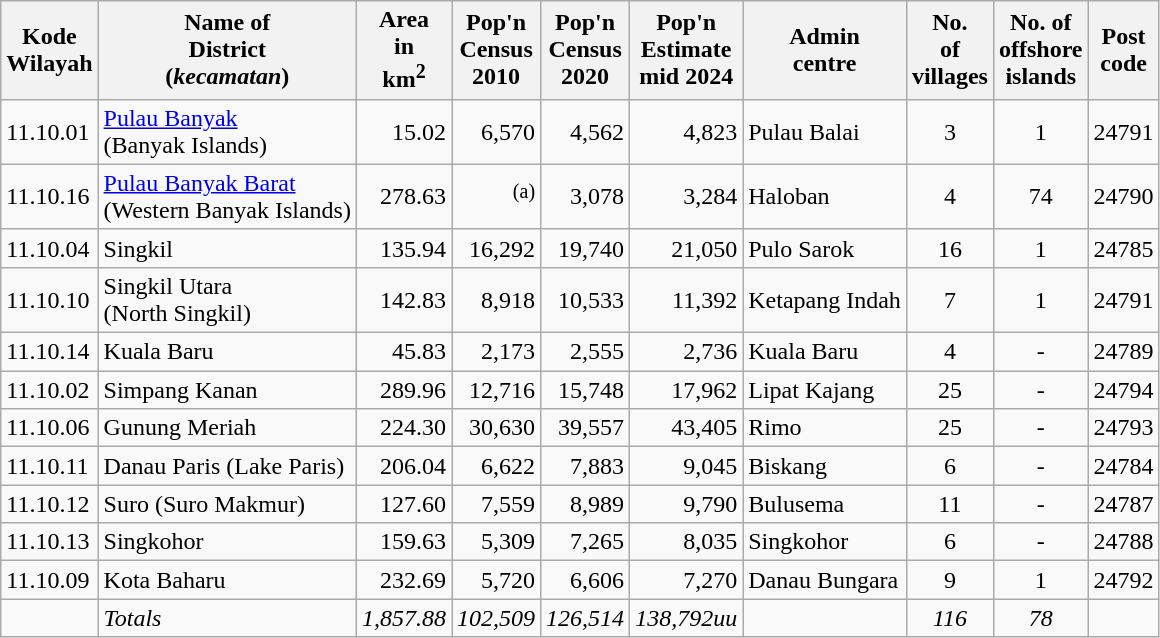<table class="sortable wikitable">
<tr>
<th>Kode<br>Wilayah</th>
<th>Name of<br>District<br>(<em>kecamatan</em>)</th>
<th>Area<br> in <br> km<sup>2</sup></th>
<th>Pop'n<br>Census<br>2010</th>
<th>Pop'n<br>Census<br>2020</th>
<th>Pop'n<br>Estimate<br>mid 2024</th>
<th>Admin <br> centre</th>
<th>No.<br>of<br>villages</th>
<th>No. of<br>offshore<br>islands</th>
<th>Post<br>code</th>
</tr>
<tr>
<td>11.10.01</td>
<td><a href='#'>Pulau Banyak</a> <br>(Banyak Islands)</td>
<td align="right">15.02</td>
<td align="right">6,570</td>
<td align="right">4,562</td>
<td align="right">4,823</td>
<td>Pulau Balai</td>
<td align="center">3</td>
<td align="center">1</td>
<td>24791</td>
</tr>
<tr>
<td>11.10.16</td>
<td><a href='#'>Pulau Banyak Barat</a> <br>(Western Banyak Islands)</td>
<td align="right">278.63</td>
<td align="right"><sup>(a)</sup></td>
<td align="right">3,078</td>
<td align="right">3,284</td>
<td>Haloban</td>
<td align="center">4</td>
<td align="center">74</td>
<td>24790</td>
</tr>
<tr>
<td>11.10.04</td>
<td>Singkil</td>
<td align="right">135.94</td>
<td align="right">16,292</td>
<td align="right">19,740</td>
<td align="right">21,050</td>
<td>Pulo Sarok</td>
<td align="center">16</td>
<td align="center">1</td>
<td>24785</td>
</tr>
<tr>
<td>11.10.10</td>
<td>Singkil Utara <br>(North Singkil)</td>
<td align="right">142.83</td>
<td align="right">8,918</td>
<td align="right">10,533</td>
<td align="right">11,392</td>
<td>Ketapang Indah</td>
<td align="center">7</td>
<td align="center">1</td>
<td>24791</td>
</tr>
<tr>
<td>11.10.14</td>
<td>Kuala Baru</td>
<td align="right">45.83</td>
<td align="right">2,173</td>
<td align="right">2,555</td>
<td align="right">2,736</td>
<td>Kuala Baru</td>
<td align="center">4</td>
<td align="center">-</td>
<td>24789</td>
</tr>
<tr>
<td>11.10.02</td>
<td>Simpang Kanan</td>
<td align="right">289.96</td>
<td align="right">12,716</td>
<td align="right">15,748</td>
<td align="right">17,962</td>
<td>Lipat Kajang</td>
<td align="center">25</td>
<td align="center">-</td>
<td>24794</td>
</tr>
<tr>
<td>11.10.06</td>
<td>Gunung Meriah</td>
<td align="right">224.30</td>
<td align="right">30,630</td>
<td align="right">39,557</td>
<td align="right">43,405</td>
<td>Rimo</td>
<td align="center">25</td>
<td align="center">-</td>
<td>24793</td>
</tr>
<tr>
<td>11.10.11</td>
<td>Danau Paris (Lake Paris)</td>
<td align="right">206.04</td>
<td align="right">6,622</td>
<td align="right">7,883</td>
<td align="right">9,045</td>
<td>Biskang</td>
<td align="center">6</td>
<td align="center">-</td>
<td>24784</td>
</tr>
<tr>
<td>11.10.12</td>
<td>Suro (Suro Makmur)</td>
<td align="right">127.60</td>
<td align="right">7,559</td>
<td align="right">8,989</td>
<td align="right">9,790</td>
<td>Bulusema</td>
<td align="center">11</td>
<td align="center">-</td>
<td>24787</td>
</tr>
<tr>
<td>11.10.13</td>
<td>Singkohor</td>
<td align="right">159.63</td>
<td align="right">5,309</td>
<td align="right">7,265</td>
<td align="right">8,035</td>
<td>Singkohor</td>
<td align="center">6</td>
<td align="center">-</td>
<td>24788</td>
</tr>
<tr>
<td>11.10.09</td>
<td>Kota Baharu</td>
<td align="right">232.69</td>
<td align="right">5,720</td>
<td align="right">6,606</td>
<td align="right">7,270</td>
<td>Danau Bungara</td>
<td align="center">9</td>
<td align="center">1</td>
<td>24792</td>
</tr>
<tr>
<td></td>
<td><em>Totals</em></td>
<td align="right"><em>1,857.88</em></td>
<td align="right"><em>102,509</em></td>
<td align="right"><em>126,514</em></td>
<td align="right"><em>138,792uu</em></td>
<td></td>
<td align="center"><em>116</em></td>
<td align="center"><em>78</em></td>
<td></td>
</tr>
</table>
